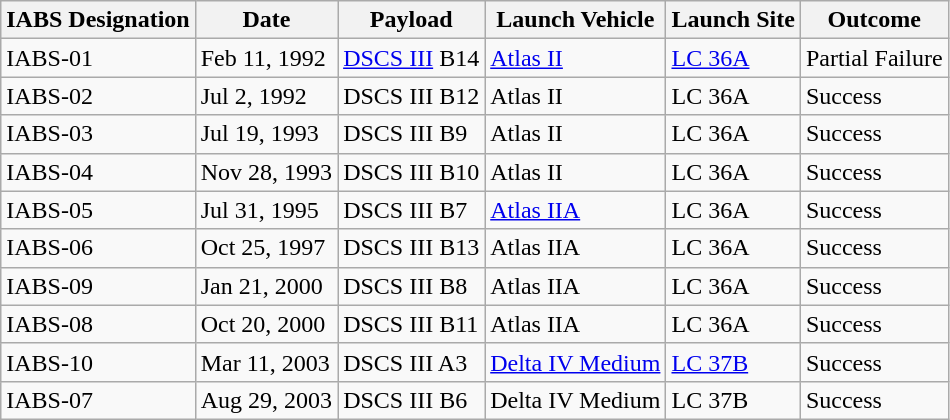<table class="wikitable">
<tr>
<th>IABS Designation</th>
<th>Date</th>
<th>Payload</th>
<th>Launch Vehicle</th>
<th>Launch Site</th>
<th>Outcome</th>
</tr>
<tr>
<td>IABS-01</td>
<td>Feb 11, 1992</td>
<td><a href='#'>DSCS III</a> B14</td>
<td><a href='#'>Atlas II</a></td>
<td><a href='#'>LC 36A</a></td>
<td>Partial Failure</td>
</tr>
<tr>
<td>IABS-02</td>
<td>Jul 2, 1992</td>
<td>DSCS III B12</td>
<td>Atlas II</td>
<td>LC 36A</td>
<td>Success</td>
</tr>
<tr>
<td>IABS-03</td>
<td>Jul 19, 1993</td>
<td>DSCS III B9</td>
<td>Atlas II</td>
<td>LC 36A</td>
<td>Success</td>
</tr>
<tr>
<td>IABS-04</td>
<td>Nov 28, 1993</td>
<td>DSCS III B10</td>
<td>Atlas II</td>
<td>LC 36A</td>
<td>Success</td>
</tr>
<tr>
<td>IABS-05</td>
<td>Jul 31, 1995</td>
<td>DSCS III B7</td>
<td><a href='#'>Atlas IIA</a></td>
<td>LC 36A</td>
<td>Success</td>
</tr>
<tr>
<td>IABS-06</td>
<td>Oct 25, 1997</td>
<td>DSCS III B13</td>
<td>Atlas IIA</td>
<td>LC 36A</td>
<td>Success</td>
</tr>
<tr>
<td>IABS-09</td>
<td>Jan 21, 2000</td>
<td>DSCS III B8</td>
<td>Atlas IIA</td>
<td>LC 36A</td>
<td>Success</td>
</tr>
<tr>
<td>IABS-08</td>
<td>Oct 20, 2000</td>
<td>DSCS III B11</td>
<td>Atlas IIA</td>
<td>LC 36A</td>
<td>Success</td>
</tr>
<tr>
<td>IABS-10</td>
<td>Mar 11, 2003</td>
<td>DSCS III A3</td>
<td><a href='#'>Delta IV Medium</a></td>
<td><a href='#'>LC 37B</a></td>
<td>Success</td>
</tr>
<tr>
<td>IABS-07</td>
<td>Aug 29, 2003</td>
<td>DSCS III B6</td>
<td>Delta IV Medium</td>
<td>LC 37B</td>
<td>Success</td>
</tr>
</table>
